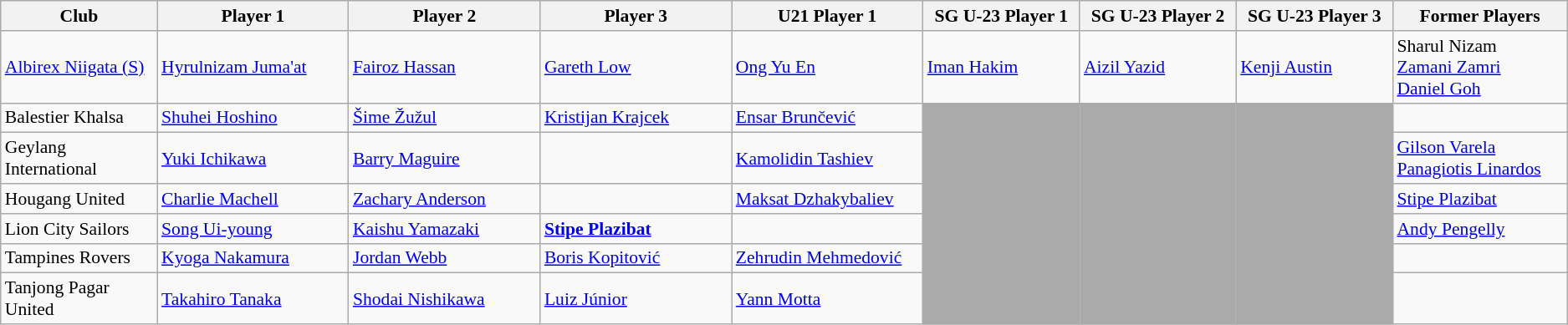<table class="wikitable sortable" style="font-size:90%;">
<tr>
<th style="width:9%">Club</th>
<th style="width:11%">Player 1</th>
<th style="width:11%">Player 2</th>
<th style="width:11%">Player 3</th>
<th style="width:11%">U21 Player 1</th>
<th style="width:9%">SG U-23 Player 1</th>
<th style="width:9%">SG U-23 Player 2</th>
<th style="width:9%">SG U-23 Player 3</th>
<th style="width:10%">Former Players</th>
</tr>
<tr>
<td><a href='#'>Albirex Niigata (S)</a></td>
<td> <a href='#'>Hyrulnizam Juma'at</a></td>
<td> <a href='#'>Fairoz Hassan</a></td>
<td> <a href='#'>Gareth Low</a></td>
<td> <a href='#'>Ong Yu En</a></td>
<td> <a href='#'>Iman Hakim</a></td>
<td> <a href='#'>Aizil Yazid</a></td>
<td> <a href='#'>Kenji Austin</a></td>
<td> Sharul Nizam <br>  <a href='#'>Zamani Zamri</a> <br>  <a href='#'>Daniel Goh</a></td>
</tr>
<tr>
<td>Balestier Khalsa</td>
<td> <a href='#'>Shuhei Hoshino</a></td>
<td> <a href='#'>Šime Žužul</a></td>
<td> <a href='#'>Kristijan Krajcek</a></td>
<td> <a href='#'>Ensar Brunčević</a></td>
<td rowspan="8" bgcolor=#aaa></td>
<td rowspan="8" bgcolor=#aaa></td>
<td rowspan="8" bgcolor=#aaa></td>
<td></td>
</tr>
<tr>
<td>Geylang International</td>
<td> <a href='#'>Yuki Ichikawa</a></td>
<td> <a href='#'>Barry Maguire</a></td>
<td></td>
<td> <a href='#'>Kamolidin Tashiev</a></td>
<td> <a href='#'>Gilson Varela</a> <br>  <a href='#'>Panagiotis Linardos</a>  </td>
</tr>
<tr>
<td>Hougang United</td>
<td> <a href='#'>Charlie Machell</a></td>
<td> <a href='#'>Zachary Anderson</a>  </td>
<td></td>
<td> <a href='#'>Maksat Dzhakybaliev</a></td>
<td> <a href='#'>Stipe Plazibat</a><br></td>
</tr>
<tr>
<td>Lion City Sailors</td>
<td> <a href='#'>Song Ui-young</a></td>
<td> <a href='#'>Kaishu Yamazaki</a></td>
<td> <strong><a href='#'>Stipe Plazibat</a></strong> </td>
<td></td>
<td> <a href='#'>Andy Pengelly</a>  </td>
</tr>
<tr>
<td>Tampines Rovers</td>
<td> <a href='#'>Kyoga Nakamura</a></td>
<td> <a href='#'>Jordan Webb</a></td>
<td> <a href='#'>Boris Kopitović</a></td>
<td> <a href='#'>Zehrudin Mehmedović</a></td>
<td></td>
</tr>
<tr>
<td>Tanjong Pagar United</td>
<td> <a href='#'>Takahiro Tanaka</a></td>
<td> <a href='#'>Shodai Nishikawa</a></td>
<td> <a href='#'>Luiz Júnior</a></td>
<td> <a href='#'>Yann Motta</a></td>
<td></td>
</tr>
</table>
